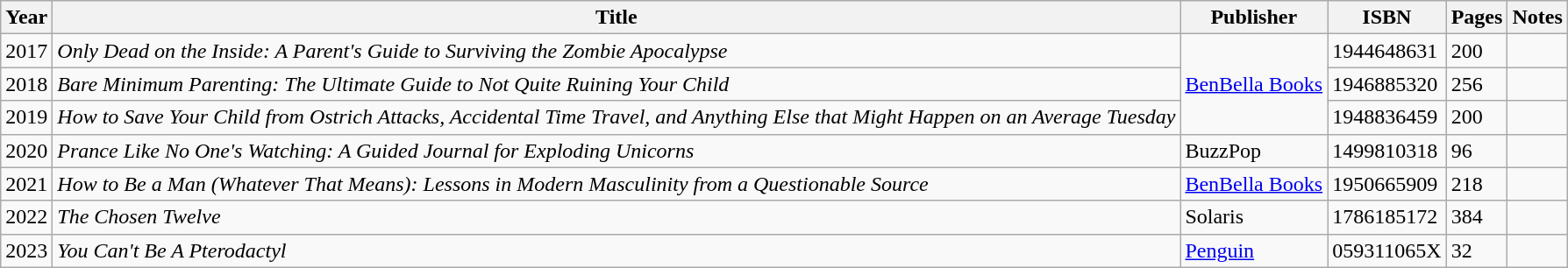<table class="wikitable sortable">
<tr>
<th>Year</th>
<th>Title</th>
<th>Publisher</th>
<th>ISBN</th>
<th>Pages</th>
<th>Notes</th>
</tr>
<tr>
<td>2017</td>
<td><em>Only Dead on the Inside: A Parent's Guide to Surviving the Zombie Apocalypse</em></td>
<td rowspan="3"><a href='#'>BenBella Books</a></td>
<td>1944648631</td>
<td>200</td>
<td></td>
</tr>
<tr>
<td>2018</td>
<td><em>Bare Minimum Parenting: The Ultimate Guide to Not Quite Ruining Your Child</em></td>
<td>1946885320</td>
<td>256</td>
<td></td>
</tr>
<tr>
<td>2019</td>
<td><em>How to Save Your Child from Ostrich Attacks, Accidental Time Travel, and Anything Else that Might Happen on an Average Tuesday</em></td>
<td>1948836459</td>
<td>200</td>
<td></td>
</tr>
<tr>
<td>2020</td>
<td><em>Prance Like No One's Watching: A Guided Journal for Exploding Unicorns</em></td>
<td>BuzzPop</td>
<td>1499810318</td>
<td>96</td>
<td></td>
</tr>
<tr>
<td>2021</td>
<td><em>How to Be a Man (Whatever That Means): Lessons in Modern Masculinity from a Questionable Source</em></td>
<td><a href='#'>BenBella Books</a></td>
<td>1950665909</td>
<td>218</td>
<td></td>
</tr>
<tr>
<td>2022</td>
<td><em>The Chosen Twelve</em></td>
<td>Solaris</td>
<td>1786185172</td>
<td>384</td>
<td></td>
</tr>
<tr>
<td>2023</td>
<td><em>You Can't Be A Pterodactyl</em></td>
<td><a href='#'>Penguin</a></td>
<td>059311065X</td>
<td>32</td>
<td></td>
</tr>
</table>
